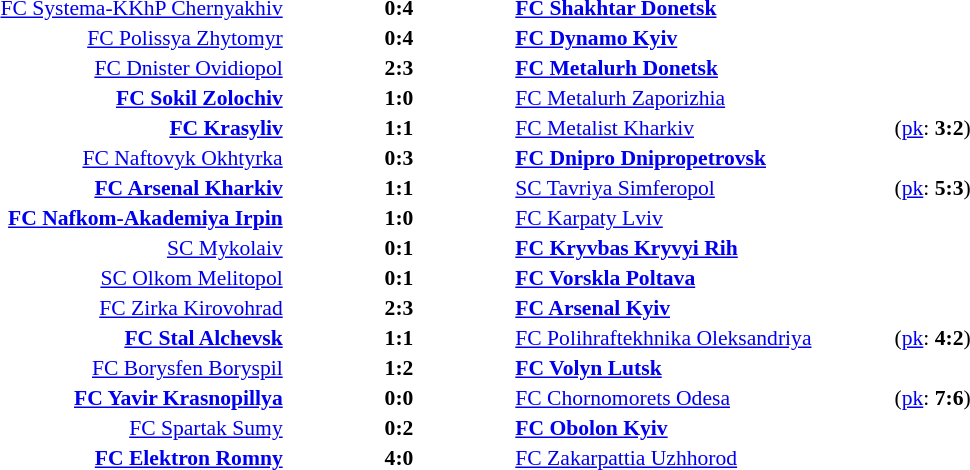<table width=100% cellspacing=1>
<tr>
<th width=20%></th>
<th width=12%></th>
<th width=20%></th>
<th></th>
</tr>
<tr style=font-size:90%>
<td align=right><a href='#'>FC Systema-KKhP Chernyakhiv</a></td>
<td align=center><strong>0:4</strong></td>
<td><strong><a href='#'>FC Shakhtar Donetsk</a></strong></td>
<td></td>
</tr>
<tr style=font-size:90%>
<td align=right><a href='#'>FC Polissya Zhytomyr</a></td>
<td align=center><strong>0:4</strong></td>
<td><strong><a href='#'>FC Dynamo Kyiv</a></strong></td>
<td></td>
</tr>
<tr style=font-size:90%>
<td align=right><a href='#'>FC Dnister Ovidiopol</a></td>
<td align=center><strong>2:3</strong></td>
<td><strong><a href='#'>FC Metalurh Donetsk</a></strong></td>
<td></td>
</tr>
<tr style=font-size:90%>
<td align=right><strong><a href='#'>FC Sokil Zolochiv</a></strong></td>
<td align=center><strong>1:0</strong></td>
<td><a href='#'>FC Metalurh Zaporizhia</a></td>
<td></td>
</tr>
<tr style=font-size:90%>
<td align=right><strong><a href='#'>FC Krasyliv</a></strong></td>
<td align=center><strong>1:1</strong></td>
<td><a href='#'>FC Metalist Kharkiv</a></td>
<td>(<a href='#'>pk</a>: <strong>3:2</strong>)</td>
</tr>
<tr style=font-size:90%>
<td align=right><a href='#'>FC Naftovyk Okhtyrka</a></td>
<td align=center><strong>0:3</strong></td>
<td><strong><a href='#'>FC Dnipro Dnipropetrovsk</a></strong></td>
<td></td>
</tr>
<tr style=font-size:90%>
<td align=right><strong><a href='#'>FC Arsenal Kharkiv</a></strong></td>
<td align=center><strong>1:1</strong></td>
<td><a href='#'>SC Tavriya Simferopol</a></td>
<td>(<a href='#'>pk</a>: <strong>5:3</strong>)</td>
</tr>
<tr style=font-size:90%>
<td align=right><strong><a href='#'>FC Nafkom-Akademiya Irpin</a></strong></td>
<td align=center><strong>1:0</strong></td>
<td><a href='#'>FC Karpaty Lviv</a></td>
<td></td>
</tr>
<tr style=font-size:90%>
<td align=right><a href='#'>SC Mykolaiv</a></td>
<td align=center><strong>0:1</strong></td>
<td><strong><a href='#'>FC Kryvbas Kryvyi Rih</a></strong></td>
<td></td>
</tr>
<tr style=font-size:90%>
<td align=right><a href='#'>SC Olkom Melitopol</a></td>
<td align=center><strong>0:1</strong></td>
<td><strong><a href='#'>FC Vorskla Poltava</a></strong></td>
<td></td>
</tr>
<tr style=font-size:90%>
<td align=right><a href='#'>FC Zirka Kirovohrad</a></td>
<td align=center><strong>2:3</strong></td>
<td><strong><a href='#'>FC Arsenal Kyiv</a></strong></td>
<td></td>
</tr>
<tr style=font-size:90%>
<td align=right><strong><a href='#'>FC Stal Alchevsk</a></strong></td>
<td align=center><strong>1:1</strong></td>
<td><a href='#'>FC Polihraftekhnika Oleksandriya</a></td>
<td>(<a href='#'>pk</a>: <strong>4:2</strong>)</td>
</tr>
<tr style=font-size:90%>
<td align=right><a href='#'>FC Borysfen Boryspil</a></td>
<td align=center><strong>1:2</strong></td>
<td><strong><a href='#'>FC Volyn Lutsk</a></strong></td>
<td></td>
</tr>
<tr style=font-size:90%>
<td align=right><strong><a href='#'>FC Yavir Krasnopillya</a></strong></td>
<td align=center><strong>0:0</strong></td>
<td><a href='#'>FC Chornomorets Odesa</a></td>
<td>(<a href='#'>pk</a>: <strong>7:6</strong>)</td>
</tr>
<tr style=font-size:90%>
<td align=right><a href='#'>FC Spartak Sumy</a></td>
<td align=center><strong>0:2</strong></td>
<td><strong><a href='#'>FC Obolon Kyiv</a></strong></td>
</tr>
<tr style=font-size:90%>
<td align=right><strong><a href='#'>FC Elektron Romny</a></strong></td>
<td align=center><strong>4:0</strong></td>
<td><a href='#'>FC Zakarpattia Uzhhorod</a></td>
</tr>
</table>
